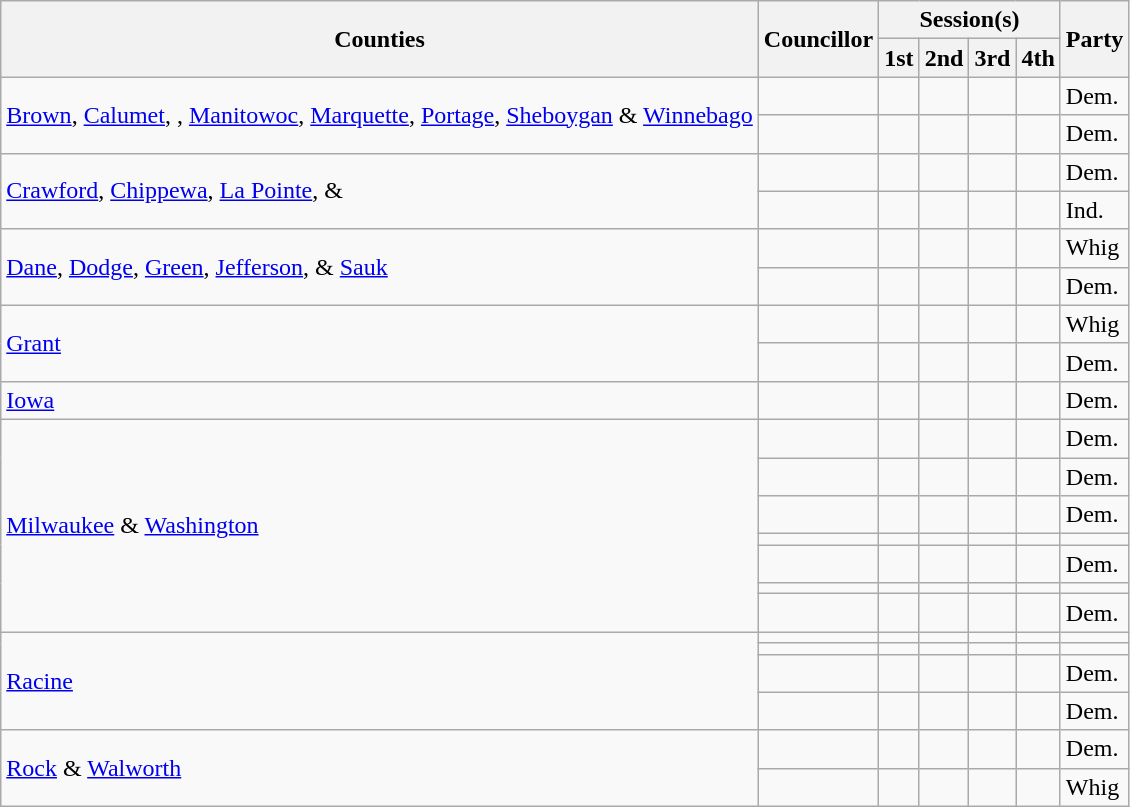<table class="wikitable sortable">
<tr>
<th rowspan="2">Counties</th>
<th rowspan="2">Councillor</th>
<th colspan="4">Session(s)</th>
<th rowspan="2">Party</th>
</tr>
<tr>
<th>1st</th>
<th>2nd</th>
<th>3rd</th>
<th>4th</th>
</tr>
<tr>
<td rowspan="2"><a href='#'>Brown</a>, <a href='#'>Calumet</a>, , <a href='#'>Manitowoc</a>, <a href='#'>Marquette</a>, <a href='#'>Portage</a>, <a href='#'>Sheboygan</a> & <a href='#'>Winnebago</a></td>
<td></td>
<td></td>
<td></td>
<td></td>
<td></td>
<td>Dem.</td>
</tr>
<tr>
<td></td>
<td></td>
<td></td>
<td></td>
<td></td>
<td>Dem.</td>
</tr>
<tr>
<td rowspan="2"><a href='#'>Crawford</a>, <a href='#'>Chippewa</a>, <a href='#'>La Pointe</a>, & </td>
<td></td>
<td></td>
<td></td>
<td></td>
<td></td>
<td>Dem.</td>
</tr>
<tr>
<td></td>
<td></td>
<td></td>
<td></td>
<td></td>
<td>Ind.</td>
</tr>
<tr>
<td rowspan="2"><a href='#'>Dane</a>, <a href='#'>Dodge</a>, <a href='#'>Green</a>, <a href='#'>Jefferson</a>, & <a href='#'>Sauk</a></td>
<td></td>
<td></td>
<td></td>
<td></td>
<td></td>
<td>Whig</td>
</tr>
<tr>
<td></td>
<td></td>
<td></td>
<td></td>
<td></td>
<td>Dem.</td>
</tr>
<tr>
<td rowspan="2"><a href='#'>Grant</a></td>
<td></td>
<td></td>
<td></td>
<td></td>
<td></td>
<td>Whig</td>
</tr>
<tr>
<td></td>
<td></td>
<td></td>
<td></td>
<td></td>
<td>Dem.</td>
</tr>
<tr>
<td><a href='#'>Iowa</a></td>
<td></td>
<td></td>
<td></td>
<td></td>
<td></td>
<td>Dem.</td>
</tr>
<tr>
<td rowspan="7"><a href='#'>Milwaukee</a> & <a href='#'>Washington</a></td>
<td></td>
<td></td>
<td></td>
<td></td>
<td></td>
<td>Dem.</td>
</tr>
<tr>
<td></td>
<td></td>
<td></td>
<td></td>
<td></td>
<td>Dem.</td>
</tr>
<tr>
<td></td>
<td></td>
<td></td>
<td></td>
<td></td>
<td>Dem.</td>
</tr>
<tr>
<td></td>
<td></td>
<td></td>
<td></td>
<td></td>
<td></td>
</tr>
<tr>
<td></td>
<td></td>
<td></td>
<td></td>
<td></td>
<td>Dem.</td>
</tr>
<tr>
<td></td>
<td></td>
<td></td>
<td></td>
<td></td>
<td></td>
</tr>
<tr>
<td></td>
<td></td>
<td></td>
<td></td>
<td></td>
<td>Dem.</td>
</tr>
<tr>
<td rowspan="4"><a href='#'>Racine</a></td>
<td></td>
<td></td>
<td></td>
<td></td>
<td></td>
</tr>
<tr>
<td></td>
<td></td>
<td></td>
<td></td>
<td></td>
<td></td>
</tr>
<tr>
<td></td>
<td></td>
<td></td>
<td></td>
<td></td>
<td>Dem.</td>
</tr>
<tr>
<td></td>
<td></td>
<td></td>
<td></td>
<td></td>
<td>Dem.</td>
</tr>
<tr>
<td rowspan="2"><a href='#'>Rock</a> & <a href='#'>Walworth</a></td>
<td></td>
<td></td>
<td></td>
<td></td>
<td></td>
<td>Dem.</td>
</tr>
<tr>
<td></td>
<td></td>
<td></td>
<td></td>
<td></td>
<td>Whig</td>
</tr>
</table>
